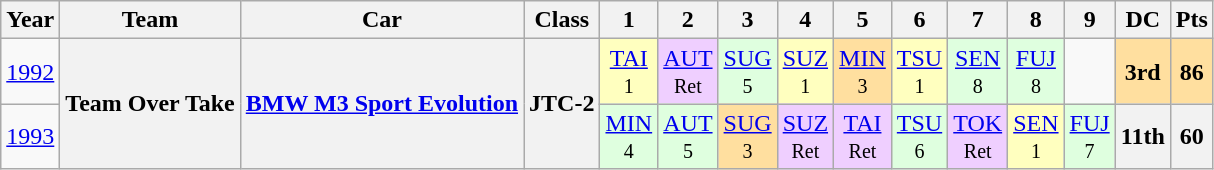<table class="wikitable"style="text-align:center;font-size;90%">
<tr>
<th>Year</th>
<th>Team</th>
<th>Car</th>
<th>Class</th>
<th>1</th>
<th>2</th>
<th>3</th>
<th>4</th>
<th>5</th>
<th>6</th>
<th>7</th>
<th>8</th>
<th>9</th>
<th>DC</th>
<th>Pts</th>
</tr>
<tr>
<td><a href='#'>1992</a></td>
<th rowspan="2">Team Over Take</th>
<th rowspan="2"><a href='#'>BMW M3 Sport Evolution</a></th>
<th rowspan="2"><span>JTC-2</span></th>
<td bgcolor="#FFFFBF"><a href='#'>TAI</a><br><small>1</small></td>
<td bgcolor="#EFCFFF"><a href='#'>AUT</a><br><small>Ret</small></td>
<td bgcolor="#DFFFDF"><a href='#'>SUG</a><br><small>5</small></td>
<td bgcolor="#FFFFBF"><a href='#'>SUZ</a><br><small>1</small></td>
<td bgcolor="#FFDF9F"><a href='#'>MIN</a><br><small>3</small></td>
<td bgcolor="#FFFFBF"><a href='#'>TSU</a><br><small>1</small></td>
<td bgcolor="#DFFFDF"><a href='#'>SEN</a><br><small>8</small></td>
<td bgcolor="#DFFFDF"><a href='#'>FUJ</a><br><small>8</small></td>
<td></td>
<td bgcolor="#FFDF9F"><strong>3rd</strong></td>
<td bgcolor="#FFDF9F"><strong>86</strong></td>
</tr>
<tr>
<td><a href='#'>1993</a></td>
<td bgcolor="#DFFFDF"><a href='#'>MIN</a><br><small>4</small></td>
<td bgcolor="#DFFFDF"><a href='#'>AUT</a><br><small>5</small></td>
<td bgcolor="#FFDF9F"><a href='#'>SUG</a><br><small>3</small></td>
<td bgcolor="#EFCFFF"><a href='#'>SUZ</a><br><small>Ret</small></td>
<td bgcolor="#EFCFFF"><a href='#'>TAI</a><br><small>Ret</small></td>
<td bgcolor="#DFFFDF"><a href='#'>TSU</a><br><small>6</small></td>
<td bgcolor="#EFCFFF"><a href='#'>TOK</a><br><small>Ret</small></td>
<td bgcolor="#FFFFBF"><a href='#'>SEN</a><br><small>1</small></td>
<td bgcolor="#DFFFDF"><a href='#'>FUJ</a><br><small>7</small></td>
<th>11th</th>
<th>60</th>
</tr>
</table>
